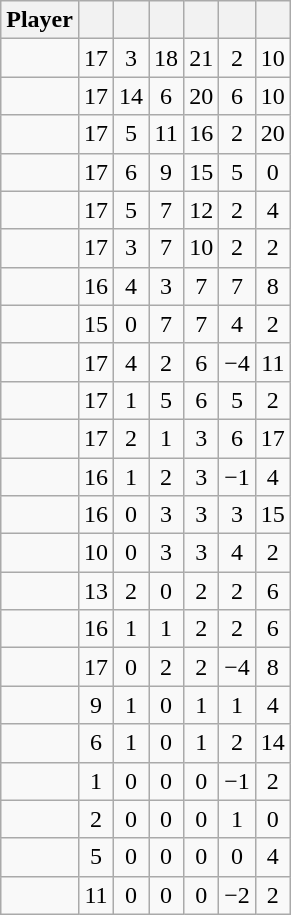<table class="wikitable sortable" style="text-align:center;">
<tr align=center>
<th>Player</th>
<th></th>
<th></th>
<th></th>
<th></th>
<th data-sort-type="number"></th>
<th></th>
</tr>
<tr>
<td></td>
<td>17</td>
<td>3</td>
<td>18</td>
<td>21</td>
<td>2</td>
<td>10</td>
</tr>
<tr>
<td></td>
<td>17</td>
<td>14</td>
<td>6</td>
<td>20</td>
<td>6</td>
<td>10</td>
</tr>
<tr>
<td></td>
<td>17</td>
<td>5</td>
<td>11</td>
<td>16</td>
<td>2</td>
<td>20</td>
</tr>
<tr>
<td></td>
<td>17</td>
<td>6</td>
<td>9</td>
<td>15</td>
<td>5</td>
<td>0</td>
</tr>
<tr>
<td></td>
<td>17</td>
<td>5</td>
<td>7</td>
<td>12</td>
<td>2</td>
<td>4</td>
</tr>
<tr>
<td></td>
<td>17</td>
<td>3</td>
<td>7</td>
<td>10</td>
<td>2</td>
<td>2</td>
</tr>
<tr>
<td></td>
<td>16</td>
<td>4</td>
<td>3</td>
<td>7</td>
<td>7</td>
<td>8</td>
</tr>
<tr>
<td></td>
<td>15</td>
<td>0</td>
<td>7</td>
<td>7</td>
<td>4</td>
<td>2</td>
</tr>
<tr>
<td></td>
<td>17</td>
<td>4</td>
<td>2</td>
<td>6</td>
<td>−4</td>
<td>11</td>
</tr>
<tr>
<td></td>
<td>17</td>
<td>1</td>
<td>5</td>
<td>6</td>
<td>5</td>
<td>2</td>
</tr>
<tr>
<td></td>
<td>17</td>
<td>2</td>
<td>1</td>
<td>3</td>
<td>6</td>
<td>17</td>
</tr>
<tr>
<td></td>
<td>16</td>
<td>1</td>
<td>2</td>
<td>3</td>
<td>−1</td>
<td>4</td>
</tr>
<tr>
<td></td>
<td>16</td>
<td>0</td>
<td>3</td>
<td>3</td>
<td>3</td>
<td>15</td>
</tr>
<tr>
<td></td>
<td>10</td>
<td>0</td>
<td>3</td>
<td>3</td>
<td>4</td>
<td>2</td>
</tr>
<tr>
<td></td>
<td>13</td>
<td>2</td>
<td>0</td>
<td>2</td>
<td>2</td>
<td>6</td>
</tr>
<tr>
<td></td>
<td>16</td>
<td>1</td>
<td>1</td>
<td>2</td>
<td>2</td>
<td>6</td>
</tr>
<tr>
<td></td>
<td>17</td>
<td>0</td>
<td>2</td>
<td>2</td>
<td>−4</td>
<td>8</td>
</tr>
<tr>
<td></td>
<td>9</td>
<td>1</td>
<td>0</td>
<td>1</td>
<td>1</td>
<td>4</td>
</tr>
<tr>
<td></td>
<td>6</td>
<td>1</td>
<td>0</td>
<td>1</td>
<td>2</td>
<td>14</td>
</tr>
<tr>
<td></td>
<td>1</td>
<td>0</td>
<td>0</td>
<td>0</td>
<td>−1</td>
<td>2</td>
</tr>
<tr>
<td></td>
<td>2</td>
<td>0</td>
<td>0</td>
<td>0</td>
<td>1</td>
<td>0</td>
</tr>
<tr>
<td></td>
<td>5</td>
<td>0</td>
<td>0</td>
<td>0</td>
<td>0</td>
<td>4</td>
</tr>
<tr>
<td></td>
<td>11</td>
<td>0</td>
<td>0</td>
<td>0</td>
<td>−2</td>
<td>2</td>
</tr>
</table>
